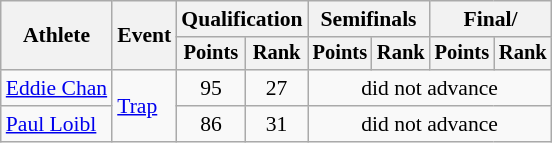<table class="wikitable" style="font-size:90%;">
<tr>
<th rowspan=2>Athlete</th>
<th rowspan=2>Event</th>
<th colspan=2>Qualification</th>
<th colspan=2>Semifinals</th>
<th colspan=2>Final/</th>
</tr>
<tr style="font-size:95%">
<th>Points</th>
<th>Rank</th>
<th>Points</th>
<th>Rank</th>
<th>Points</th>
<th>Rank</th>
</tr>
<tr align=center>
<td align=left><a href='#'>Eddie Chan</a></td>
<td style="text-align:left;" rowspan="2"><a href='#'>Trap</a></td>
<td>95</td>
<td>27</td>
<td colspan=4>did not advance</td>
</tr>
<tr align=center>
<td align=left><a href='#'>Paul Loibl</a></td>
<td>86</td>
<td>31</td>
<td colspan=4>did not advance</td>
</tr>
</table>
